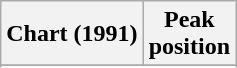<table class="wikitable sortable">
<tr>
<th align="left">Chart (1991)</th>
<th align="center">Peak<br>position</th>
</tr>
<tr>
</tr>
<tr>
</tr>
</table>
